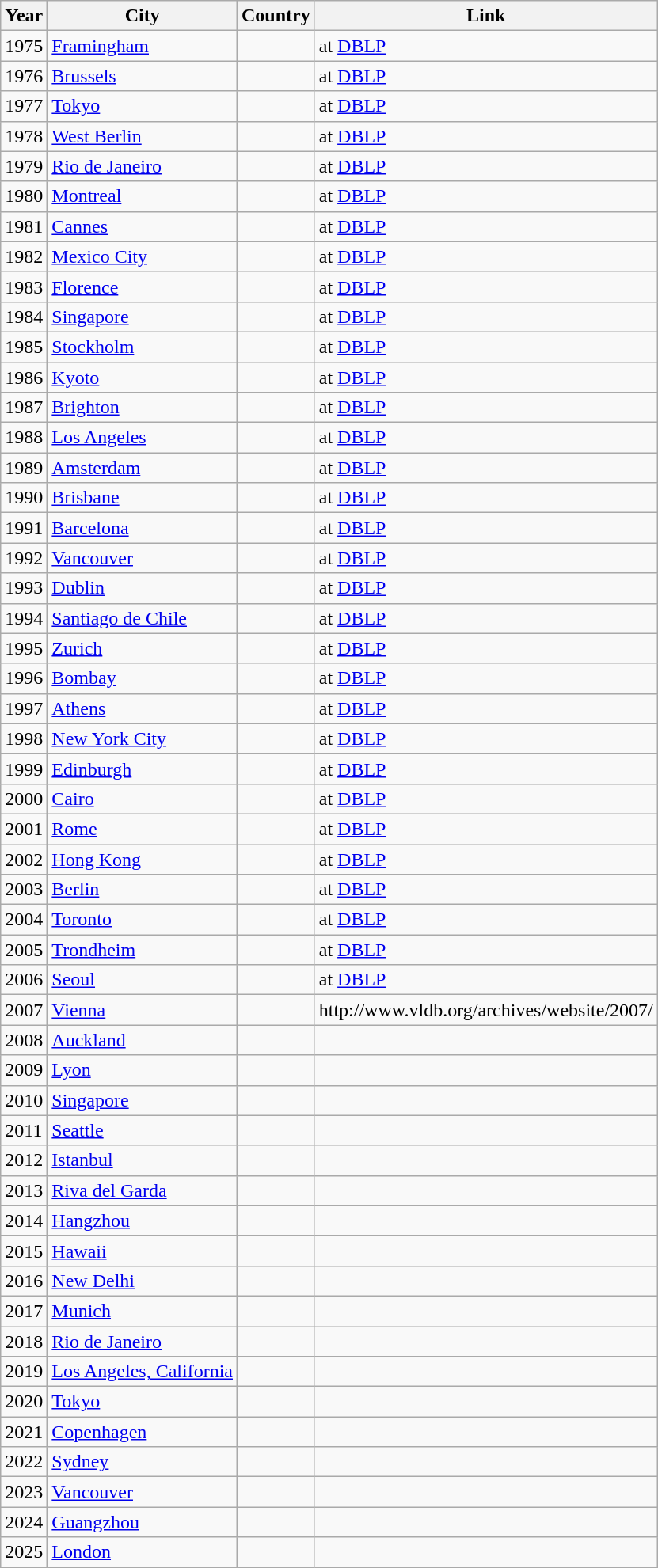<table class="wikitable">
<tr>
<th>Year</th>
<th>City</th>
<th>Country</th>
<th>Link</th>
</tr>
<tr>
<td>1975</td>
<td><a href='#'>Framingham</a></td>
<td></td>
<td> at <a href='#'>DBLP</a></td>
</tr>
<tr>
<td>1976</td>
<td><a href='#'>Brussels</a></td>
<td></td>
<td> at <a href='#'>DBLP</a></td>
</tr>
<tr>
<td>1977</td>
<td><a href='#'>Tokyo</a></td>
<td></td>
<td> at <a href='#'>DBLP</a></td>
</tr>
<tr>
<td>1978</td>
<td><a href='#'>West Berlin</a></td>
<td></td>
<td> at <a href='#'>DBLP</a></td>
</tr>
<tr>
<td>1979</td>
<td><a href='#'>Rio de Janeiro</a></td>
<td></td>
<td> at <a href='#'>DBLP</a></td>
</tr>
<tr>
<td>1980</td>
<td><a href='#'>Montreal</a></td>
<td></td>
<td> at <a href='#'>DBLP</a></td>
</tr>
<tr>
<td>1981</td>
<td><a href='#'>Cannes</a></td>
<td></td>
<td> at <a href='#'>DBLP</a></td>
</tr>
<tr>
<td>1982</td>
<td><a href='#'>Mexico City</a></td>
<td></td>
<td> at <a href='#'>DBLP</a></td>
</tr>
<tr>
<td>1983</td>
<td><a href='#'>Florence</a></td>
<td></td>
<td> at <a href='#'>DBLP</a></td>
</tr>
<tr>
<td>1984</td>
<td><a href='#'>Singapore</a></td>
<td></td>
<td> at <a href='#'>DBLP</a></td>
</tr>
<tr>
<td>1985</td>
<td><a href='#'>Stockholm</a></td>
<td></td>
<td> at <a href='#'>DBLP</a></td>
</tr>
<tr>
<td>1986</td>
<td><a href='#'>Kyoto</a></td>
<td></td>
<td> at <a href='#'>DBLP</a></td>
</tr>
<tr>
<td>1987</td>
<td><a href='#'>Brighton</a></td>
<td></td>
<td> at <a href='#'>DBLP</a></td>
</tr>
<tr>
<td>1988</td>
<td><a href='#'>Los Angeles</a></td>
<td></td>
<td> at <a href='#'>DBLP</a></td>
</tr>
<tr>
<td>1989</td>
<td><a href='#'>Amsterdam</a></td>
<td></td>
<td> at <a href='#'>DBLP</a></td>
</tr>
<tr>
<td>1990</td>
<td><a href='#'>Brisbane</a></td>
<td></td>
<td> at <a href='#'>DBLP</a></td>
</tr>
<tr>
<td>1991</td>
<td><a href='#'>Barcelona</a></td>
<td></td>
<td> at <a href='#'>DBLP</a></td>
</tr>
<tr>
<td>1992</td>
<td><a href='#'>Vancouver</a></td>
<td></td>
<td> at <a href='#'>DBLP</a></td>
</tr>
<tr>
<td>1993</td>
<td><a href='#'>Dublin</a></td>
<td></td>
<td> at <a href='#'>DBLP</a></td>
</tr>
<tr>
<td>1994</td>
<td><a href='#'>Santiago de Chile</a></td>
<td></td>
<td> at <a href='#'>DBLP</a></td>
</tr>
<tr>
<td>1995</td>
<td><a href='#'>Zurich</a></td>
<td></td>
<td> at <a href='#'>DBLP</a></td>
</tr>
<tr>
<td>1996</td>
<td><a href='#'>Bombay</a></td>
<td></td>
<td> at <a href='#'>DBLP</a></td>
</tr>
<tr>
<td>1997</td>
<td><a href='#'>Athens</a></td>
<td></td>
<td> at <a href='#'>DBLP</a></td>
</tr>
<tr>
<td>1998</td>
<td><a href='#'>New York City</a></td>
<td></td>
<td> at <a href='#'>DBLP</a></td>
</tr>
<tr>
<td>1999</td>
<td><a href='#'>Edinburgh</a></td>
<td></td>
<td> at <a href='#'>DBLP</a></td>
</tr>
<tr>
<td>2000</td>
<td><a href='#'>Cairo</a></td>
<td></td>
<td> at <a href='#'>DBLP</a></td>
</tr>
<tr>
<td>2001</td>
<td><a href='#'>Rome</a></td>
<td></td>
<td> at <a href='#'>DBLP</a></td>
</tr>
<tr>
<td>2002</td>
<td><a href='#'>Hong Kong</a></td>
<td></td>
<td> at <a href='#'>DBLP</a></td>
</tr>
<tr>
<td>2003</td>
<td><a href='#'>Berlin</a></td>
<td></td>
<td> at <a href='#'>DBLP</a></td>
</tr>
<tr>
<td>2004</td>
<td><a href='#'>Toronto</a></td>
<td></td>
<td> at <a href='#'>DBLP</a></td>
</tr>
<tr>
<td>2005</td>
<td><a href='#'>Trondheim</a></td>
<td></td>
<td> at <a href='#'>DBLP</a></td>
</tr>
<tr>
<td>2006</td>
<td><a href='#'>Seoul</a></td>
<td></td>
<td> at <a href='#'>DBLP</a></td>
</tr>
<tr>
<td>2007</td>
<td><a href='#'>Vienna</a></td>
<td></td>
<td>http://www.vldb.org/archives/website/2007/</td>
</tr>
<tr>
<td>2008</td>
<td><a href='#'>Auckland</a></td>
<td></td>
<td></td>
</tr>
<tr>
<td>2009</td>
<td><a href='#'>Lyon</a></td>
<td></td>
<td></td>
</tr>
<tr>
<td>2010</td>
<td><a href='#'>Singapore</a></td>
<td></td>
<td></td>
</tr>
<tr>
<td>2011</td>
<td><a href='#'>Seattle</a></td>
<td></td>
<td></td>
</tr>
<tr>
<td>2012</td>
<td><a href='#'>Istanbul</a></td>
<td></td>
<td></td>
</tr>
<tr>
<td>2013</td>
<td><a href='#'>Riva del Garda</a></td>
<td></td>
<td></td>
</tr>
<tr>
<td>2014</td>
<td><a href='#'>Hangzhou</a></td>
<td></td>
<td></td>
</tr>
<tr>
<td>2015</td>
<td><a href='#'>Hawaii</a></td>
<td></td>
<td></td>
</tr>
<tr>
<td>2016</td>
<td><a href='#'>New Delhi</a></td>
<td></td>
<td></td>
</tr>
<tr>
<td>2017</td>
<td><a href='#'>Munich</a></td>
<td></td>
<td></td>
</tr>
<tr>
<td>2018</td>
<td><a href='#'>Rio de Janeiro</a></td>
<td></td>
<td></td>
</tr>
<tr>
<td>2019</td>
<td><a href='#'>Los Angeles, California</a></td>
<td></td>
<td></td>
</tr>
<tr>
<td>2020</td>
<td><a href='#'>Tokyo</a></td>
<td></td>
<td> </td>
</tr>
<tr>
<td>2021</td>
<td><a href='#'>Copenhagen</a></td>
<td></td>
<td> </td>
</tr>
<tr>
<td>2022</td>
<td><a href='#'>Sydney</a></td>
<td></td>
<td></td>
</tr>
<tr>
<td>2023</td>
<td><a href='#'>Vancouver</a></td>
<td></td>
<td></td>
</tr>
<tr>
<td>2024</td>
<td><a href='#'>Guangzhou</a></td>
<td></td>
<td></td>
</tr>
<tr>
<td>2025</td>
<td><a href='#'>London</a></td>
<td></td>
<td></td>
</tr>
</table>
